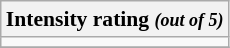<table class="wikitable" border=1 style="font-size: 90%">
<tr>
<th>Intensity rating <small><em>(out of 5)</em></small></th>
</tr>
<tr>
<td>    </td>
</tr>
<tr>
</tr>
</table>
